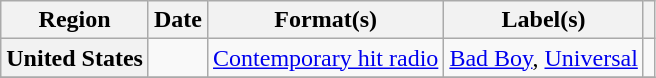<table class="wikitable plainrowheaders" style="text-align:left">
<tr>
<th scope="col">Region</th>
<th scope="col">Date</th>
<th scope="col">Format(s)</th>
<th scope="col">Label(s)</th>
<th scope="col"></th>
</tr>
<tr>
<th scope="row">United States</th>
<td></td>
<td><a href='#'>Contemporary hit radio</a></td>
<td><a href='#'>Bad Boy</a>, <a href='#'>Universal</a></td>
<td></td>
</tr>
<tr>
</tr>
</table>
